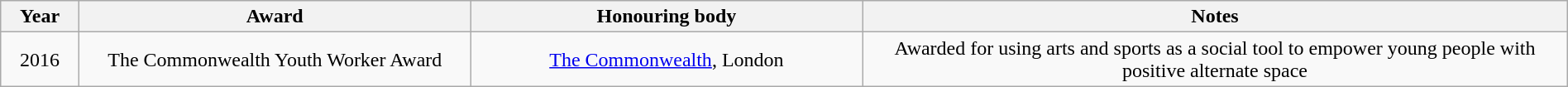<table class="wikitable" style="width:100%;">
<tr>
<th width=5%>Year</th>
<th style="width:25%;">Award</th>
<th style="width:25%;">Honouring body</th>
<th style="width:45%;">Notes</th>
</tr>
<tr style="text-align:center;">
<td>2016</td>
<td>The Commonwealth Youth Worker Award</td>
<td><a href='#'>The Commonwealth</a>, London</td>
<td>Awarded for using arts and sports as a social tool to empower young people with positive alternate space </td>
</tr>
</table>
